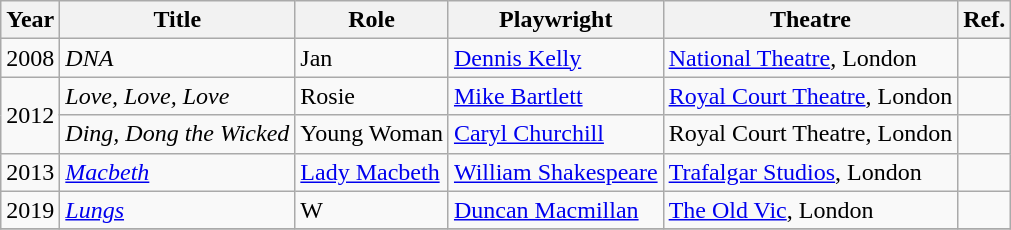<table class="wikitable sortable">
<tr>
<th>Year</th>
<th>Title</th>
<th>Role</th>
<th>Playwright</th>
<th>Theatre</th>
<th class="unsortable">Ref.</th>
</tr>
<tr>
<td>2008</td>
<td><em>DNA</em></td>
<td>Jan</td>
<td><a href='#'>Dennis Kelly</a></td>
<td><a href='#'>National Theatre</a>, London</td>
<td></td>
</tr>
<tr>
<td rowspan="2">2012</td>
<td><em>Love, Love, Love</em></td>
<td>Rosie</td>
<td><a href='#'>Mike Bartlett</a></td>
<td><a href='#'>Royal Court Theatre</a>, London</td>
<td></td>
</tr>
<tr>
<td><em>Ding, Dong the Wicked</em></td>
<td>Young Woman</td>
<td><a href='#'>Caryl Churchill</a></td>
<td>Royal Court Theatre, London</td>
<td></td>
</tr>
<tr>
<td>2013</td>
<td><em><a href='#'>Macbeth</a></em></td>
<td><a href='#'>Lady Macbeth</a></td>
<td><a href='#'>William Shakespeare</a></td>
<td><a href='#'>Trafalgar Studios</a>, London</td>
<td></td>
</tr>
<tr>
<td>2019</td>
<td><em><a href='#'>Lungs</a></em></td>
<td>W</td>
<td><a href='#'>Duncan Macmillan</a></td>
<td><a href='#'>The Old Vic</a>, London</td>
<td></td>
</tr>
<tr>
</tr>
</table>
